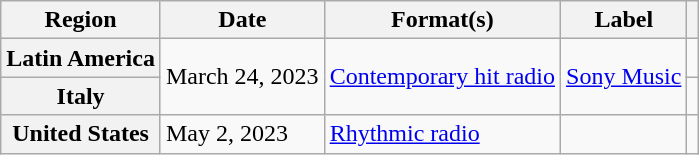<table class="wikitable plainrowheaders" border="1">
<tr>
<th scope="col">Region</th>
<th scope="col">Date</th>
<th scope="col">Format(s)</th>
<th scope="col">Label</th>
<th scope="col"></th>
</tr>
<tr>
<th scope="row">Latin America</th>
<td rowspan="2">March 24, 2023</td>
<td rowspan="2"><a href='#'>Contemporary hit radio</a></td>
<td rowspan="2"><a href='#'>Sony Music</a></td>
<td style="text-align:center;"></td>
</tr>
<tr>
<th scope="row">Italy</th>
<td style="text-align:center;"></td>
</tr>
<tr>
<th scope="row">United States</th>
<td>May 2, 2023</td>
<td><a href='#'>Rhythmic radio</a></td>
<td></td>
<td style="text-align:center;"></td>
</tr>
</table>
